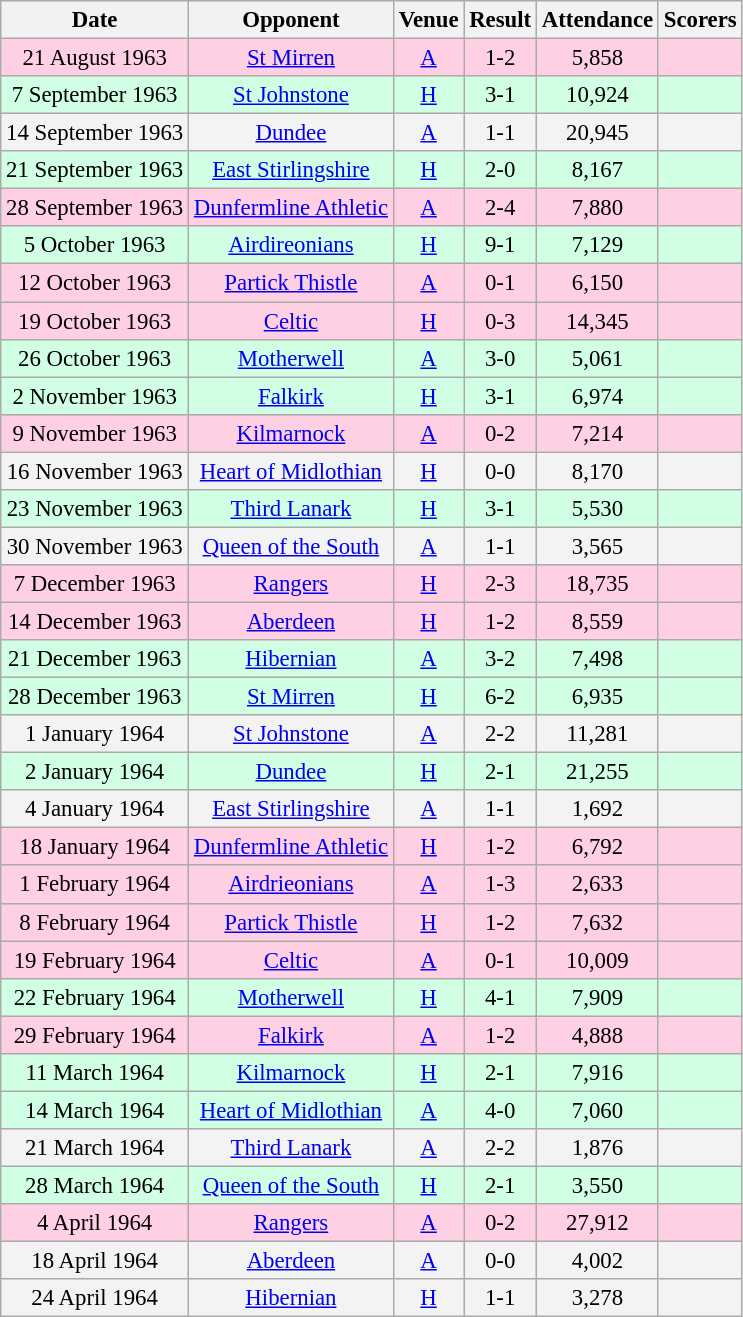<table class="wikitable sortable" style="font-size:95%; text-align:center">
<tr>
<th>Date</th>
<th>Opponent</th>
<th>Venue</th>
<th>Result</th>
<th>Attendance</th>
<th>Scorers</th>
</tr>
<tr bgcolor = "#ffd0e3">
<td>21 August 1963</td>
<td><a href='#'>St Mirren</a></td>
<td><a href='#'>A</a></td>
<td>1-2</td>
<td>5,858</td>
<td></td>
</tr>
<tr bgcolor = "#d0ffe3">
<td>7 September 1963</td>
<td><a href='#'>St Johnstone</a></td>
<td><a href='#'>H</a></td>
<td>3-1</td>
<td>10,924</td>
<td></td>
</tr>
<tr bgcolor = "#f3f3f3">
<td>14 September 1963</td>
<td><a href='#'>Dundee</a></td>
<td><a href='#'>A</a></td>
<td>1-1</td>
<td>20,945</td>
<td></td>
</tr>
<tr bgcolor = "#d0ffe3">
<td>21 September 1963</td>
<td><a href='#'>East Stirlingshire</a></td>
<td><a href='#'>H</a></td>
<td>2-0</td>
<td>8,167</td>
<td></td>
</tr>
<tr bgcolor = "#ffd0e3">
<td>28 September 1963</td>
<td><a href='#'>Dunfermline Athletic</a></td>
<td><a href='#'>A</a></td>
<td>2-4</td>
<td>7,880</td>
<td></td>
</tr>
<tr bgcolor = "#d0ffe3">
<td>5 October 1963</td>
<td><a href='#'>Airdireonians</a></td>
<td><a href='#'>H</a></td>
<td>9-1</td>
<td>7,129</td>
<td></td>
</tr>
<tr bgcolor = "#ffd0e3">
<td>12 October 1963</td>
<td><a href='#'>Partick Thistle</a></td>
<td><a href='#'>A</a></td>
<td>0-1</td>
<td>6,150</td>
<td></td>
</tr>
<tr bgcolor = "#ffd0e3">
<td>19 October 1963</td>
<td><a href='#'>Celtic</a></td>
<td><a href='#'>H</a></td>
<td>0-3</td>
<td>14,345</td>
<td></td>
</tr>
<tr bgcolor = "#d0ffe3">
<td>26 October 1963</td>
<td><a href='#'>Motherwell</a></td>
<td><a href='#'>A</a></td>
<td>3-0</td>
<td>5,061</td>
<td></td>
</tr>
<tr bgcolor = "#d0ffe3">
<td>2 November 1963</td>
<td><a href='#'>Falkirk</a></td>
<td><a href='#'>H</a></td>
<td>3-1</td>
<td>6,974</td>
<td></td>
</tr>
<tr bgcolor = "#ffd0e3">
<td>9 November 1963</td>
<td><a href='#'>Kilmarnock</a></td>
<td><a href='#'>A</a></td>
<td>0-2</td>
<td>7,214</td>
<td></td>
</tr>
<tr bgcolor = "#f3f3f3">
<td>16 November 1963</td>
<td><a href='#'>Heart of Midlothian</a></td>
<td><a href='#'>H</a></td>
<td>0-0</td>
<td>8,170</td>
<td></td>
</tr>
<tr bgcolor = "#d0ffe3">
<td>23 November 1963</td>
<td><a href='#'>Third Lanark</a></td>
<td><a href='#'>H</a></td>
<td>3-1</td>
<td>5,530</td>
<td></td>
</tr>
<tr bgcolor = "#f3f3f3">
<td>30 November 1963</td>
<td><a href='#'>Queen of the South</a></td>
<td><a href='#'>A</a></td>
<td>1-1</td>
<td>3,565</td>
<td></td>
</tr>
<tr bgcolor = "#ffd0e3">
<td>7 December 1963</td>
<td><a href='#'>Rangers</a></td>
<td><a href='#'>H</a></td>
<td>2-3</td>
<td>18,735</td>
<td></td>
</tr>
<tr bgcolor = "#ffd0e3">
<td>14 December 1963</td>
<td><a href='#'>Aberdeen</a></td>
<td><a href='#'>H</a></td>
<td>1-2</td>
<td>8,559</td>
<td></td>
</tr>
<tr bgcolor = "#d0ffe3">
<td>21 December 1963</td>
<td><a href='#'>Hibernian</a></td>
<td><a href='#'>A</a></td>
<td>3-2</td>
<td>7,498</td>
<td></td>
</tr>
<tr bgcolor = "#d0ffe3">
<td>28 December 1963</td>
<td><a href='#'>St Mirren</a></td>
<td><a href='#'>H</a></td>
<td>6-2</td>
<td>6,935</td>
<td></td>
</tr>
<tr bgcolor = "#f3f3f3">
<td>1 January 1964</td>
<td><a href='#'>St Johnstone</a></td>
<td><a href='#'>A</a></td>
<td>2-2</td>
<td>11,281</td>
<td></td>
</tr>
<tr bgcolor = "#d0ffe3">
<td>2 January 1964</td>
<td><a href='#'>Dundee</a></td>
<td><a href='#'>H</a></td>
<td>2-1</td>
<td>21,255</td>
<td></td>
</tr>
<tr bgcolor = "#f3f3f3">
<td>4 January 1964</td>
<td><a href='#'>East Stirlingshire</a></td>
<td><a href='#'>A</a></td>
<td>1-1</td>
<td>1,692</td>
<td></td>
</tr>
<tr bgcolor = "#ffd0e3">
<td>18 January 1964</td>
<td><a href='#'>Dunfermline Athletic</a></td>
<td><a href='#'>H</a></td>
<td>1-2</td>
<td>6,792</td>
<td></td>
</tr>
<tr bgcolor = "#ffd0e3">
<td>1 February 1964</td>
<td><a href='#'>Airdrieonians</a></td>
<td><a href='#'>A</a></td>
<td>1-3</td>
<td>2,633</td>
<td></td>
</tr>
<tr bgcolor = "#ffd0e3">
<td>8 February 1964</td>
<td><a href='#'>Partick Thistle</a></td>
<td><a href='#'>H</a></td>
<td>1-2</td>
<td>7,632</td>
<td></td>
</tr>
<tr bgcolor = "#ffd0e3">
<td>19 February 1964</td>
<td><a href='#'>Celtic</a></td>
<td><a href='#'>A</a></td>
<td>0-1</td>
<td>10,009</td>
<td></td>
</tr>
<tr bgcolor = "#d0ffe3">
<td>22 February 1964</td>
<td><a href='#'>Motherwell</a></td>
<td><a href='#'>H</a></td>
<td>4-1</td>
<td>7,909</td>
<td></td>
</tr>
<tr bgcolor = "#ffd0e3">
<td>29 February 1964</td>
<td><a href='#'>Falkirk</a></td>
<td><a href='#'>A</a></td>
<td>1-2</td>
<td>4,888</td>
<td></td>
</tr>
<tr bgcolor = "#d0ffe3">
<td>11 March 1964</td>
<td><a href='#'>Kilmarnock</a></td>
<td><a href='#'>H</a></td>
<td>2-1</td>
<td>7,916</td>
<td></td>
</tr>
<tr bgcolor = "#d0ffe3">
<td>14 March 1964</td>
<td><a href='#'>Heart of Midlothian</a></td>
<td><a href='#'>A</a></td>
<td>4-0</td>
<td>7,060</td>
<td></td>
</tr>
<tr bgcolor = "#f3f3f3">
<td>21 March 1964</td>
<td><a href='#'>Third Lanark</a></td>
<td><a href='#'>A</a></td>
<td>2-2</td>
<td>1,876</td>
<td></td>
</tr>
<tr bgcolor = "#d0ffe3">
<td>28 March 1964</td>
<td><a href='#'>Queen of the South</a></td>
<td><a href='#'>H</a></td>
<td>2-1</td>
<td>3,550</td>
<td></td>
</tr>
<tr bgcolor = "#ffd0e3">
<td>4 April 1964</td>
<td><a href='#'>Rangers</a></td>
<td><a href='#'>A</a></td>
<td>0-2</td>
<td>27,912</td>
<td></td>
</tr>
<tr bgcolor = "#f3f3f3">
<td>18 April 1964</td>
<td><a href='#'>Aberdeen</a></td>
<td><a href='#'>A</a></td>
<td>0-0</td>
<td>4,002</td>
<td></td>
</tr>
<tr bgcolor = "#f3f3f3">
<td>24 April 1964</td>
<td><a href='#'>Hibernian</a></td>
<td><a href='#'>H</a></td>
<td>1-1</td>
<td>3,278</td>
<td></td>
</tr>
</table>
